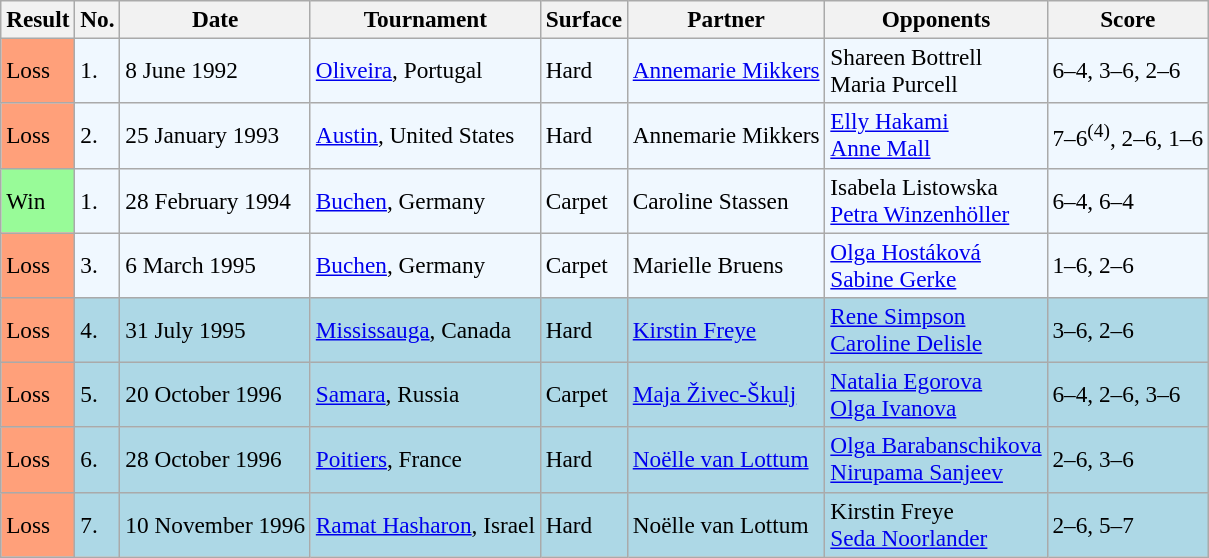<table class="sortable wikitable" style=font-size:97%>
<tr>
<th>Result</th>
<th>No.</th>
<th>Date</th>
<th>Tournament</th>
<th>Surface</th>
<th>Partner</th>
<th>Opponents</th>
<th class="unsortable">Score</th>
</tr>
<tr style="background:#f0f8ff;">
<td style="background:#ffa07a;">Loss</td>
<td>1.</td>
<td>8 June 1992</td>
<td><a href='#'>Oliveira</a>, Portugal</td>
<td>Hard</td>
<td> <a href='#'>Annemarie Mikkers</a></td>
<td> Shareen Bottrell <br>  Maria Purcell</td>
<td>6–4, 3–6, 2–6</td>
</tr>
<tr style="background:#f0f8ff;">
<td style="background:#ffa07a;">Loss</td>
<td>2.</td>
<td>25 January 1993</td>
<td><a href='#'>Austin</a>, United States</td>
<td>Hard</td>
<td> Annemarie Mikkers</td>
<td> <a href='#'>Elly Hakami</a> <br>  <a href='#'>Anne Mall</a></td>
<td>7–6<sup>(4)</sup>, 2–6, 1–6</td>
</tr>
<tr style="background:#f0f8ff;">
<td style="background:#98fb98;">Win</td>
<td>1.</td>
<td>28 February 1994</td>
<td><a href='#'>Buchen</a>, Germany</td>
<td>Carpet</td>
<td> Caroline Stassen</td>
<td> Isabela Listowska <br>  <a href='#'>Petra Winzenhöller</a></td>
<td>6–4, 6–4</td>
</tr>
<tr style="background:#f0f8ff;">
<td style="background:#ffa07a;">Loss</td>
<td>3.</td>
<td>6 March 1995</td>
<td><a href='#'>Buchen</a>, Germany</td>
<td>Carpet</td>
<td> Marielle Bruens</td>
<td> <a href='#'>Olga Hostáková</a> <br>  <a href='#'>Sabine Gerke</a></td>
<td>1–6, 2–6</td>
</tr>
<tr bgcolor="lightblue">
<td style="background:#ffa07a;">Loss</td>
<td>4.</td>
<td>31 July 1995</td>
<td><a href='#'>Mississauga</a>, Canada</td>
<td>Hard</td>
<td> <a href='#'>Kirstin Freye</a></td>
<td> <a href='#'>Rene Simpson</a> <br>  <a href='#'>Caroline Delisle</a></td>
<td>3–6, 2–6</td>
</tr>
<tr style="background:lightblue;">
<td style="background:#ffa07a;">Loss</td>
<td>5.</td>
<td>20 October 1996</td>
<td><a href='#'>Samara</a>, Russia</td>
<td>Carpet</td>
<td> <a href='#'>Maja Živec-Škulj</a></td>
<td> <a href='#'>Natalia Egorova</a> <br>  <a href='#'>Olga Ivanova</a></td>
<td>6–4, 2–6, 3–6</td>
</tr>
<tr bgcolor="lightblue">
<td style="background:#ffa07a;">Loss</td>
<td>6.</td>
<td>28 October 1996</td>
<td><a href='#'>Poitiers</a>, France</td>
<td>Hard</td>
<td> <a href='#'>Noëlle van Lottum</a></td>
<td> <a href='#'>Olga Barabanschikova</a> <br>  <a href='#'>Nirupama Sanjeev</a></td>
<td>2–6, 3–6</td>
</tr>
<tr style="background:lightblue;">
<td style="background:#ffa07a;">Loss</td>
<td>7.</td>
<td>10 November 1996</td>
<td><a href='#'>Ramat Hasharon</a>, Israel</td>
<td>Hard</td>
<td> Noëlle van Lottum</td>
<td> Kirstin Freye <br>  <a href='#'>Seda Noorlander</a></td>
<td>2–6, 5–7</td>
</tr>
</table>
